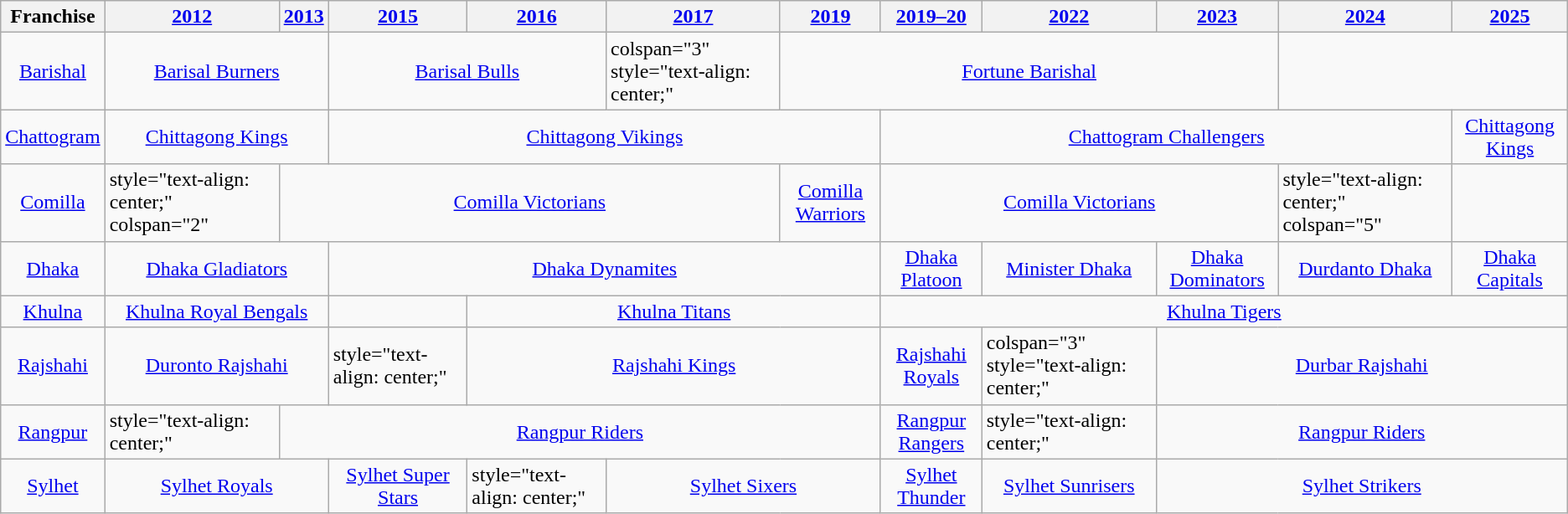<table class="wikitable">
<tr>
<th>Franchise</th>
<th><a href='#'>2012</a></th>
<th><a href='#'>2013</a></th>
<th><a href='#'>2015</a></th>
<th><a href='#'>2016</a></th>
<th><a href='#'>2017</a></th>
<th><a href='#'>2019</a></th>
<th><a href='#'>2019–20</a></th>
<th><a href='#'>2022</a></th>
<th><a href='#'>2023</a></th>
<th><a href='#'>2024</a></th>
<th><a href='#'>2025</a></th>
</tr>
<tr>
<td style="text-align: center;"><a href='#'>Barishal</a></td>
<td colspan="2" style="text-align: center;"><a href='#'>Barisal Burners</a></td>
<td colspan="2" style="text-align: center;"><a href='#'>Barisal Bulls</a></td>
<td>colspan="3" style="text-align: center;" </td>
<td colspan="4" style="text-align: center;"><a href='#'>Fortune Barishal</a></td>
</tr>
<tr>
<td style="text-align: center;"><a href='#'>Chattogram</a></td>
<td colspan="2" style="text-align: center;"><a href='#'>Chittagong Kings</a></td>
<td colspan="4" style="text-align: center;"><a href='#'>Chittagong Vikings</a></td>
<td colspan="4" style="text-align: center;"><a href='#'>Chattogram Challengers</a></td>
<td colspan="5" style="text-align: center;"><a href='#'>Chittagong Kings</a></td>
</tr>
<tr>
<td style="text-align: center;"><a href='#'>Comilla</a></td>
<td>style="text-align: center;" colspan="2" </td>
<td colspan="4" style="text-align: center;"><a href='#'>Comilla Victorians</a></td>
<td style="text-align: center;"><a href='#'>Comilla Warriors</a></td>
<td colspan="3" style="text-align: center;"><a href='#'>Comilla Victorians</a></td>
<td>style="text-align: center;" colspan="5" </td>
</tr>
<tr>
<td style="text-align: center;"><a href='#'>Dhaka</a></td>
<td colspan="2" style="text-align: center;"><a href='#'>Dhaka Gladiators</a></td>
<td colspan="4" style="text-align: center;"><a href='#'>Dhaka Dynamites</a></td>
<td style="text-align: center;"><a href='#'>Dhaka Platoon</a></td>
<td style="text-align: center;"><a href='#'>Minister Dhaka</a></td>
<td style="text-align: center;"><a href='#'>Dhaka Dominators</a></td>
<td style="text-align: center;"><a href='#'>Durdanto Dhaka</a></td>
<td style="text-align: center;"><a href='#'>Dhaka Capitals</a></td>
</tr>
<tr>
<td style="text-align: center;"><a href='#'>Khulna</a></td>
<td colspan="2" style="text-align: center;"><a href='#'>Khulna Royal Bengals</a></td>
<td></td>
<td colspan="3" style="text-align: center;"><a href='#'>Khulna Titans</a></td>
<td colspan="5" style="text-align: center;"><a href='#'>Khulna Tigers</a></td>
</tr>
<tr>
<td style="text-align: center;"><a href='#'>Rajshahi</a></td>
<td colspan="2" style="text-align: center;"><a href='#'>Duronto Rajshahi</a></td>
<td>style="text-align: center;" </td>
<td colspan="3" style="text-align: center;"><a href='#'>Rajshahi Kings</a></td>
<td style="text-align: center;"><a href='#'>Rajshahi Royals</a></td>
<td>colspan="3" style="text-align: center;" </td>
<td colspan="5" style="text-align: center;"><a href='#'>Durbar Rajshahi</a></td>
</tr>
<tr>
<td style="text-align: center;"><a href='#'>Rangpur</a></td>
<td>style="text-align: center;" </td>
<td colspan="5" style="text-align: center;"><a href='#'>Rangpur Riders</a></td>
<td style="text-align: center;"><a href='#'>Rangpur Rangers</a></td>
<td>style="text-align: center;" </td>
<td colspan="3" style="text-align: center;"><a href='#'>Rangpur Riders</a></td>
</tr>
<tr>
<td style="text-align: center;"><a href='#'>Sylhet</a></td>
<td colspan="2" style="text-align: center;"><a href='#'>Sylhet Royals</a></td>
<td style="text-align: center;"><a href='#'>Sylhet Super Stars</a></td>
<td>style="text-align: center;" </td>
<td colspan="2" style="text-align: center;"><a href='#'>Sylhet Sixers</a></td>
<td style="text-align: center;"><a href='#'>Sylhet Thunder</a></td>
<td style="text-align: center;"><a href='#'>Sylhet Sunrisers</a></td>
<td colspan="3" style="text-align: center;"><a href='#'>Sylhet Strikers</a></td>
</tr>
</table>
